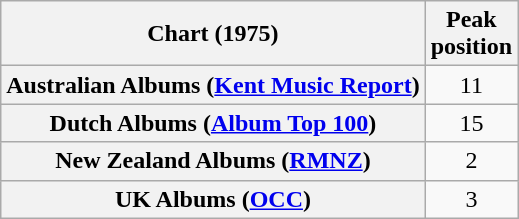<table class="wikitable sortable plainrowheaders" style="text-align:center">
<tr>
<th scope="col">Chart (1975)</th>
<th scope="col">Peak<br> position</th>
</tr>
<tr>
<th scope="row">Australian Albums (<a href='#'>Kent Music Report</a>)</th>
<td>11</td>
</tr>
<tr>
<th scope="row">Dutch Albums (<a href='#'>Album Top 100</a>)</th>
<td>15</td>
</tr>
<tr>
<th scope="row">New Zealand Albums (<a href='#'>RMNZ</a>)</th>
<td>2</td>
</tr>
<tr>
<th scope="row">UK Albums (<a href='#'>OCC</a>)</th>
<td>3</td>
</tr>
</table>
